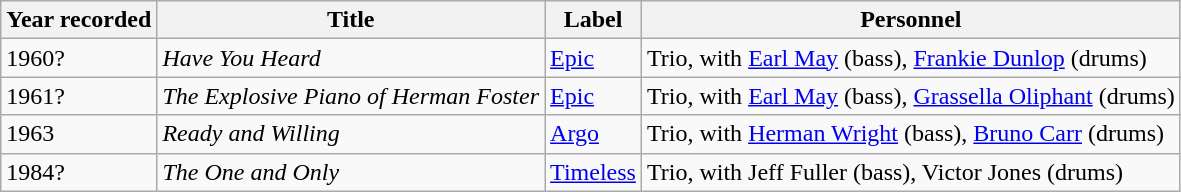<table class="wikitable sortable">
<tr>
<th>Year recorded</th>
<th>Title</th>
<th>Label</th>
<th>Personnel</th>
</tr>
<tr>
<td>1960?</td>
<td><em>Have You Heard</em></td>
<td><a href='#'>Epic</a></td>
<td>Trio, with <a href='#'>Earl May</a> (bass), <a href='#'>Frankie Dunlop</a> (drums)</td>
</tr>
<tr>
<td>1961?</td>
<td><em>The Explosive Piano of Herman Foster</em></td>
<td><a href='#'>Epic</a></td>
<td>Trio, with <a href='#'>Earl May</a> (bass), <a href='#'>Grassella Oliphant</a> (drums)</td>
</tr>
<tr>
<td>1963</td>
<td><em>Ready and Willing</em></td>
<td><a href='#'>Argo</a></td>
<td>Trio, with <a href='#'>Herman Wright</a> (bass), <a href='#'>Bruno Carr</a> (drums)</td>
</tr>
<tr>
<td>1984?</td>
<td><em>The One and Only</em></td>
<td><a href='#'>Timeless</a></td>
<td>Trio, with Jeff Fuller (bass), Victor Jones (drums)</td>
</tr>
</table>
